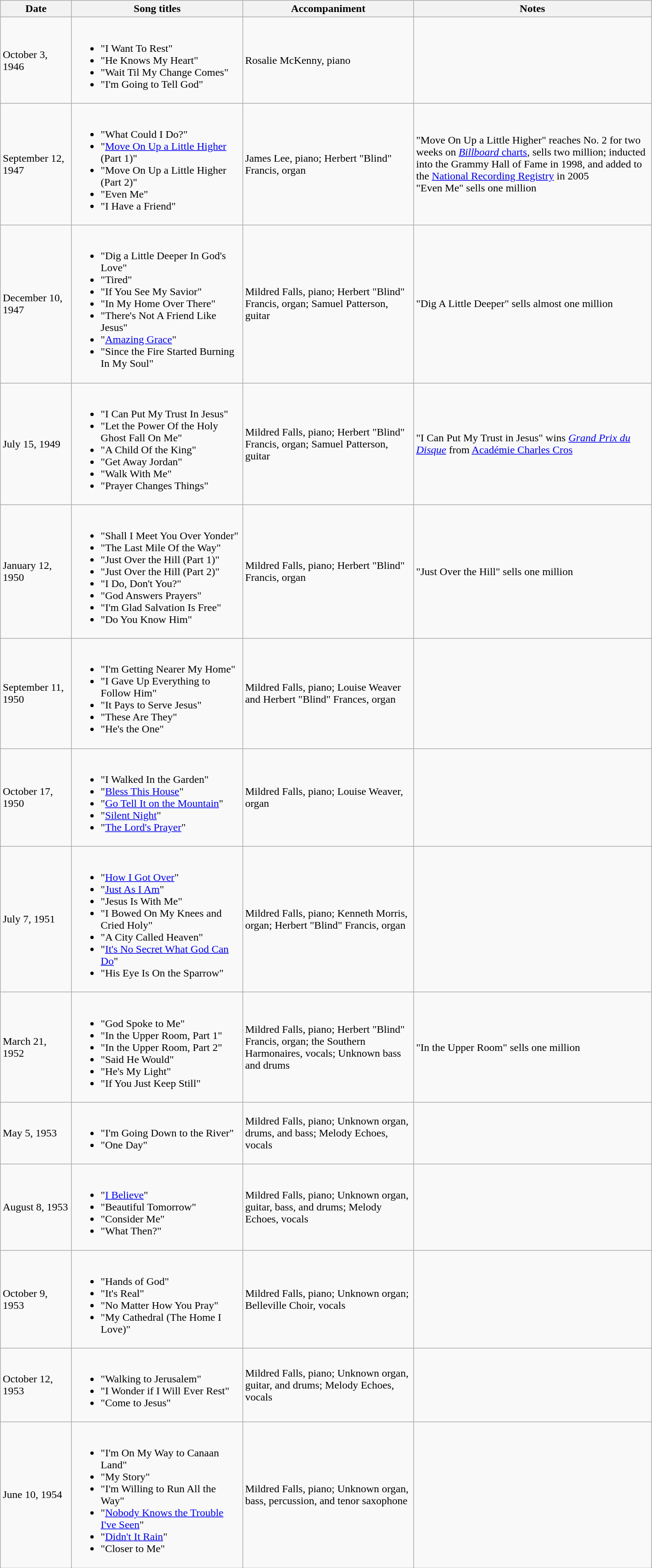<table class="wikitable">
<tr>
<th scope="col" style="width: 100px;">Date</th>
<th scope="col" style="width: 250px;">Song titles</th>
<th scope="col" style="width: 250px;">Accompaniment</th>
<th scope="col" style="width: 350px;">Notes</th>
</tr>
<tr>
<td>October 3, 1946</td>
<td><br><ul><li>"I Want To Rest"</li><li>"He Knows My Heart"</li><li>"Wait Til My Change Comes"</li><li>"I'm Going to Tell God"</li></ul></td>
<td>Rosalie McKenny, piano</td>
<td></td>
</tr>
<tr>
<td>September 12, 1947</td>
<td><br><ul><li>"What Could I Do?"</li><li>"<a href='#'>Move On Up a Little Higher</a> (Part 1)"</li><li>"Move On Up a Little Higher (Part 2)"</li><li>"Even Me"</li><li>"I Have a Friend"</li></ul></td>
<td>James Lee, piano; Herbert "Blind" Francis, organ</td>
<td>"Move On Up a Little Higher" reaches No. 2 for two weeks on <a href='#'><em>Billboard</em> charts</a>, sells two million; inducted into the Grammy Hall of Fame in 1998, and added to the <a href='#'>National Recording Registry</a> in 2005<br>"Even Me" sells one million</td>
</tr>
<tr>
<td>December 10, 1947</td>
<td><br><ul><li>"Dig a Little Deeper In God's Love"</li><li>"Tired"</li><li>"If You See My Savior"</li><li>"In My Home Over There"</li><li>"There's Not A Friend Like Jesus"</li><li>"<a href='#'>Amazing Grace</a>"</li><li>"Since the Fire Started Burning In My Soul"</li></ul></td>
<td>Mildred Falls, piano; Herbert "Blind" Francis, organ; Samuel Patterson, guitar</td>
<td>"Dig A Little Deeper" sells almost one million</td>
</tr>
<tr>
<td>July 15, 1949</td>
<td><br><ul><li>"I Can Put My Trust In Jesus"</li><li>"Let the Power Of the Holy Ghost Fall On Me"</li><li>"A Child Of the King"</li><li>"Get Away Jordan"</li><li>"Walk With Me"</li><li>"Prayer Changes Things"</li></ul></td>
<td>Mildred Falls, piano; Herbert "Blind" Francis, organ; Samuel Patterson, guitar</td>
<td>"I Can Put My Trust in Jesus" wins <em><a href='#'>Grand Prix du Disque</a></em> from <a href='#'>Académie Charles Cros</a></td>
</tr>
<tr>
<td>January 12, 1950</td>
<td><br><ul><li>"Shall I Meet You Over Yonder"</li><li>"The Last Mile Of the Way"</li><li>"Just Over the Hill (Part 1)"</li><li>"Just Over the Hill (Part 2)"</li><li>"I Do, Don't You?"</li><li>"God Answers Prayers"</li><li>"I'm Glad Salvation Is Free"</li><li>"Do You Know Him"</li></ul></td>
<td>Mildred Falls, piano; Herbert "Blind" Francis, organ</td>
<td>"Just Over the Hill" sells one million</td>
</tr>
<tr>
<td>September 11, 1950</td>
<td><br><ul><li>"I'm Getting Nearer My Home"</li><li>"I Gave Up Everything to Follow Him"</li><li>"It Pays to Serve Jesus"</li><li>"These Are They"</li><li>"He's the One"</li></ul></td>
<td>Mildred Falls, piano; Louise Weaver and Herbert "Blind" Frances, organ</td>
<td></td>
</tr>
<tr>
<td>October 17, 1950</td>
<td><br><ul><li>"I Walked In the Garden"</li><li>"<a href='#'>Bless This House</a>"</li><li>"<a href='#'>Go Tell It on the Mountain</a>"</li><li>"<a href='#'>Silent Night</a>"</li><li>"<a href='#'>The Lord's Prayer</a>"</li></ul></td>
<td>Mildred Falls, piano; Louise Weaver, organ</td>
<td></td>
</tr>
<tr>
<td>July 7, 1951</td>
<td><br><ul><li>"<a href='#'>How I Got Over</a>"</li><li>"<a href='#'>Just As I Am</a>"</li><li>"Jesus Is With Me"</li><li>"I Bowed On My Knees and Cried Holy"</li><li>"A City Called Heaven"</li><li>"<a href='#'>It's No Secret What God Can Do</a>"</li><li>"His Eye Is On the Sparrow"</li></ul></td>
<td>Mildred Falls, piano; Kenneth Morris, organ; Herbert "Blind" Francis, organ</td>
<td></td>
</tr>
<tr>
<td>March 21, 1952</td>
<td><br><ul><li>"God Spoke to Me"</li><li>"In the Upper Room, Part 1"</li><li>"In the Upper Room, Part 2"</li><li>"Said He Would"</li><li>"He's My Light"</li><li>"If You Just Keep Still"</li></ul></td>
<td>Mildred Falls, piano; Herbert "Blind" Francis, organ; the Southern Harmonaires, vocals; Unknown bass and drums</td>
<td>"In the Upper Room" sells one million</td>
</tr>
<tr>
<td>May 5, 1953</td>
<td><br><ul><li>"I'm Going Down to the River"</li><li>"One Day"</li></ul></td>
<td>Mildred Falls, piano; Unknown organ, drums, and bass; Melody Echoes, vocals</td>
<td></td>
</tr>
<tr>
<td>August 8, 1953</td>
<td><br><ul><li>"<a href='#'>I Believe</a>"</li><li>"Beautiful Tomorrow"</li><li>"Consider Me"</li><li>"What Then?"</li></ul></td>
<td>Mildred Falls, piano; Unknown organ, guitar, bass, and drums; Melody Echoes, vocals</td>
<td></td>
</tr>
<tr>
<td>October 9, 1953</td>
<td><br><ul><li>"Hands of God"</li><li>"It's Real"</li><li>"No Matter How You Pray"</li><li>"My Cathedral (The Home I Love)"</li></ul></td>
<td>Mildred Falls, piano; Unknown organ; Belleville Choir, vocals</td>
<td></td>
</tr>
<tr>
<td>October 12, 1953</td>
<td><br><ul><li>"Walking to Jerusalem"</li><li>"I Wonder if I Will Ever Rest"</li><li>"Come to Jesus"</li></ul></td>
<td>Mildred Falls, piano; Unknown organ, guitar, and drums; Melody Echoes, vocals</td>
<td></td>
</tr>
<tr>
<td>June 10, 1954</td>
<td><br><ul><li>"I'm On My Way to Canaan Land"</li><li>"My Story"</li><li>"I'm Willing to Run All the Way"</li><li>"<a href='#'>Nobody Knows the Trouble I've Seen</a>"</li><li>"<a href='#'>Didn't It Rain</a>"</li><li>"Closer to Me"</li></ul></td>
<td>Mildred Falls, piano; Unknown organ, bass, percussion, and tenor saxophone</td>
<td></td>
</tr>
</table>
